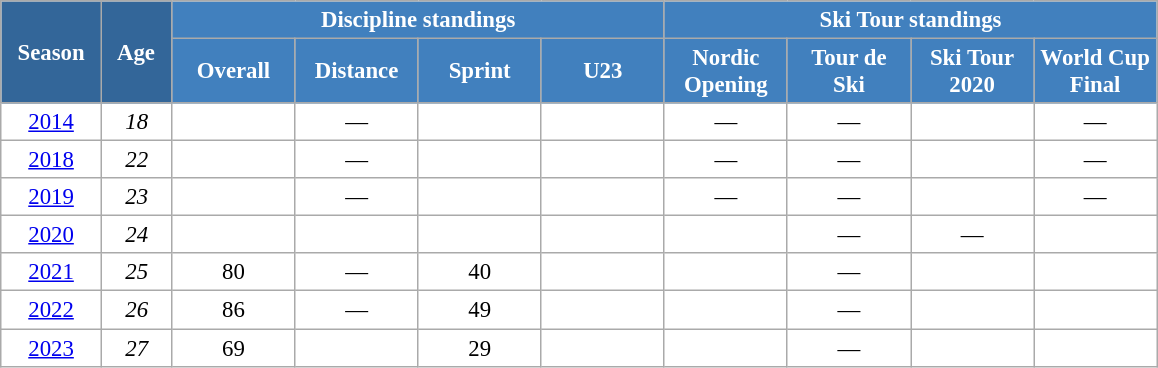<table class="wikitable" style="font-size:95%; text-align:center; border:grey solid 1px; border-collapse:collapse; background:#ffffff;">
<tr>
<th style="background-color:#369; color:white; width:60px;" rowspan="2"> Season </th>
<th style="background-color:#369; color:white; width:40px;" rowspan="2"> Age </th>
<th style="background-color:#4180be; color:white;" colspan="4">Discipline standings</th>
<th style="background-color:#4180be; color:white;" colspan="4">Ski Tour standings</th>
</tr>
<tr>
<th style="background-color:#4180be; color:white; width:75px;">Overall</th>
<th style="background-color:#4180be; color:white; width:75px;">Distance</th>
<th style="background-color:#4180be; color:white; width:75px;">Sprint</th>
<th style="background-color:#4180be; color:white; width:75px;">U23</th>
<th style="background-color:#4180be; color:white; width:75px;">Nordic<br>Opening</th>
<th style="background-color:#4180be; color:white; width:75px;">Tour de<br>Ski</th>
<th style="background-color:#4180be; color:white; width:75px;">Ski Tour<br>2020</th>
<th style="background-color:#4180be; color:white; width:75px;">World Cup<br>Final</th>
</tr>
<tr>
<td><a href='#'>2014</a></td>
<td><em>18</em></td>
<td></td>
<td>—</td>
<td></td>
<td></td>
<td>—</td>
<td>—</td>
<td></td>
<td>—</td>
</tr>
<tr>
<td><a href='#'>2018</a></td>
<td><em>22</em></td>
<td></td>
<td>—</td>
<td></td>
<td></td>
<td>—</td>
<td>—</td>
<td></td>
<td>—</td>
</tr>
<tr>
<td><a href='#'>2019</a></td>
<td><em>23</em></td>
<td></td>
<td>—</td>
<td></td>
<td></td>
<td>—</td>
<td>—</td>
<td></td>
<td>—</td>
</tr>
<tr>
<td><a href='#'>2020</a></td>
<td><em>24</em></td>
<td></td>
<td></td>
<td></td>
<td></td>
<td></td>
<td>—</td>
<td>—</td>
<td></td>
</tr>
<tr>
<td><a href='#'>2021</a></td>
<td><em>25</em></td>
<td>80</td>
<td>—</td>
<td>40</td>
<td></td>
<td></td>
<td>—</td>
<td></td>
<td></td>
</tr>
<tr>
<td><a href='#'>2022</a></td>
<td><em>26</em></td>
<td>86</td>
<td>—</td>
<td>49</td>
<td></td>
<td></td>
<td>—</td>
<td></td>
<td></td>
</tr>
<tr>
<td><a href='#'>2023</a></td>
<td><em>27</em></td>
<td>69</td>
<td></td>
<td>29</td>
<td></td>
<td></td>
<td>—</td>
<td></td>
<td></td>
</tr>
</table>
